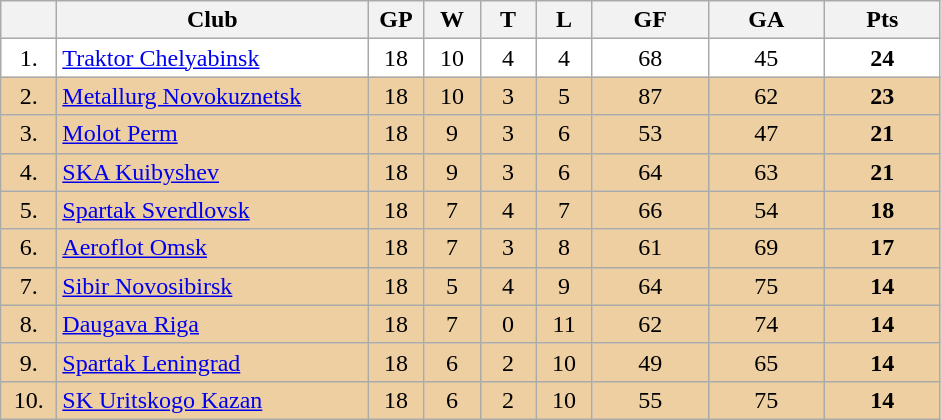<table class="wikitable">
<tr>
<th width="30"></th>
<th width="200">Club</th>
<th width="30">GP</th>
<th width="30">W</th>
<th width="30">T</th>
<th width="30">L</th>
<th width="70">GF</th>
<th width="70">GA</th>
<th width="70">Pts</th>
</tr>
<tr bgcolor="#FFFFFF" align="center">
<td>1.</td>
<td align="left"><a href='#'>Traktor Chelyabinsk</a></td>
<td>18</td>
<td>10</td>
<td>4</td>
<td>4</td>
<td>68</td>
<td>45</td>
<td><strong>24</strong></td>
</tr>
<tr bgcolor="#EECFA1" align="center">
<td>2.</td>
<td align="left"><a href='#'>Metallurg Novokuznetsk</a></td>
<td>18</td>
<td>10</td>
<td>3</td>
<td>5</td>
<td>87</td>
<td>62</td>
<td><strong>23</strong></td>
</tr>
<tr bgcolor="#EECFA1" align="center">
<td>3.</td>
<td align="left"><a href='#'>Molot Perm</a></td>
<td>18</td>
<td>9</td>
<td>3</td>
<td>6</td>
<td>53</td>
<td>47</td>
<td><strong>21</strong></td>
</tr>
<tr bgcolor="#EECFA1" align="center">
<td>4.</td>
<td align="left"><a href='#'>SKA Kuibyshev</a></td>
<td>18</td>
<td>9</td>
<td>3</td>
<td>6</td>
<td>64</td>
<td>63</td>
<td><strong>21</strong></td>
</tr>
<tr bgcolor="#EECFA1" align="center">
<td>5.</td>
<td align="left"><a href='#'>Spartak Sverdlovsk</a></td>
<td>18</td>
<td>7</td>
<td>4</td>
<td>7</td>
<td>66</td>
<td>54</td>
<td><strong>18</strong></td>
</tr>
<tr bgcolor="#EECFA1" align="center">
<td>6.</td>
<td align="left"><a href='#'>Aeroflot Omsk</a></td>
<td>18</td>
<td>7</td>
<td>3</td>
<td>8</td>
<td>61</td>
<td>69</td>
<td><strong>17</strong></td>
</tr>
<tr bgcolor="#EECFA1" align="center">
<td>7.</td>
<td align="left"><a href='#'>Sibir Novosibirsk</a></td>
<td>18</td>
<td>5</td>
<td>4</td>
<td>9</td>
<td>64</td>
<td>75</td>
<td><strong>14</strong></td>
</tr>
<tr bgcolor="#EECFA1" align="center">
<td>8.</td>
<td align="left"><a href='#'>Daugava Riga</a></td>
<td>18</td>
<td>7</td>
<td>0</td>
<td>11</td>
<td>62</td>
<td>74</td>
<td><strong>14</strong></td>
</tr>
<tr bgcolor="#EECFA1" align="center">
<td>9.</td>
<td align="left"><a href='#'>Spartak Leningrad</a></td>
<td>18</td>
<td>6</td>
<td>2</td>
<td>10</td>
<td>49</td>
<td>65</td>
<td><strong>14</strong></td>
</tr>
<tr bgcolor="#EECFA1" align="center">
<td>10.</td>
<td align="left"><a href='#'>SK Uritskogo Kazan</a></td>
<td>18</td>
<td>6</td>
<td>2</td>
<td>10</td>
<td>55</td>
<td>75</td>
<td><strong>14</strong></td>
</tr>
</table>
